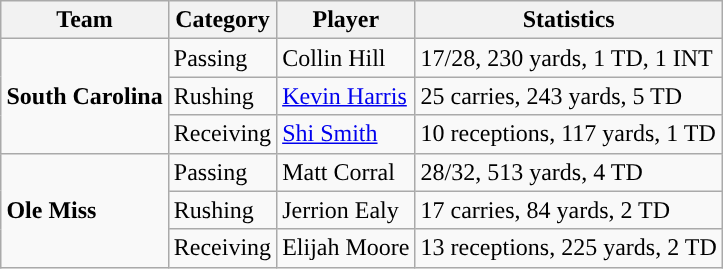<table class="wikitable" style="float: right;">
<tr>
<th>Team</th>
<th>Category</th>
<th>Player</th>
<th>Statistics</th>
</tr>
<tr>
<td rowspan=3><strong>South Carolina</strong></td>
<td>Passing</td>
<td>Collin Hill</td>
<td>17/28, 230 yards, 1 TD, 1 INT</td>
</tr>
<tr>
<td>Rushing</td>
<td><a href='#'>Kevin Harris</a></td>
<td>25 carries, 243 yards, 5 TD</td>
</tr>
<tr>
<td>Receiving</td>
<td><a href='#'>Shi Smith</a></td>
<td>10 receptions, 117 yards, 1 TD</td>
</tr>
<tr>
<td rowspan=3><strong>Ole Miss</strong></td>
<td>Passing</td>
<td>Matt Corral</td>
<td>28/32, 513 yards, 4 TD</td>
</tr>
<tr>
<td>Rushing</td>
<td>Jerrion Ealy</td>
<td>17 carries, 84 yards, 2 TD</td>
</tr>
<tr>
<td>Receiving</td>
<td>Elijah Moore</td>
<td>13 receptions, 225 yards, 2 TD</td>
</tr>
</table>
